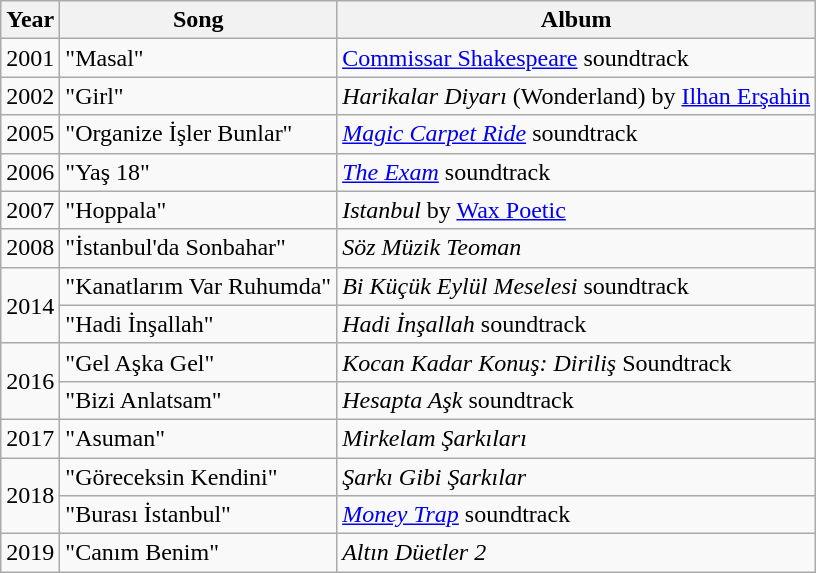<table class="wikitable">
<tr>
<th>Year</th>
<th>Song</th>
<th>Album</th>
</tr>
<tr>
<td>2001</td>
<td>"Masal"</td>
<td><a href='#'>Commissar Shakespeare</a> soundtrack</td>
</tr>
<tr>
<td>2002</td>
<td>"Girl"</td>
<td><em>Harikalar Diyarı</em> (Wonderland) by <a href='#'>Ilhan Erşahin</a></td>
</tr>
<tr>
<td>2005</td>
<td>"Organize İşler Bunlar"</td>
<td><em><a href='#'>Magic Carpet Ride</a></em> soundtrack</td>
</tr>
<tr>
<td>2006</td>
<td>"Yaş 18"</td>
<td><em><a href='#'>The Exam</a></em> soundtrack</td>
</tr>
<tr>
<td>2007</td>
<td>"Hoppala"</td>
<td><em>Istanbul</em> by <a href='#'>Wax Poetic</a></td>
</tr>
<tr>
<td>2008</td>
<td>"İstanbul'da Sonbahar"</td>
<td><em>Söz Müzik Teoman</em></td>
</tr>
<tr>
<td rowspan="2">2014</td>
<td>"Kanatlarım Var Ruhumda"</td>
<td><em>Bi Küçük Eylül Meselesi</em> soundtrack</td>
</tr>
<tr>
<td>"Hadi İnşallah"</td>
<td><em>Hadi İnşallah</em> soundtrack</td>
</tr>
<tr>
<td rowspan="2">2016</td>
<td>"Gel Aşka Gel"</td>
<td><em>Kocan Kadar Konuş: Diriliş</em> Soundtrack</td>
</tr>
<tr>
<td>"Bizi Anlatsam"</td>
<td><em>Hesapta Aşk</em> soundtrack</td>
</tr>
<tr>
<td>2017</td>
<td>"Asuman"</td>
<td><em>Mirkelam Şarkıları</em></td>
</tr>
<tr>
<td rowspan="2">2018</td>
<td>"Göreceksin Kendini"</td>
<td><em>Şarkı Gibi Şarkılar</em></td>
</tr>
<tr>
<td>"Burası İstanbul"</td>
<td><em><a href='#'>Money Trap</a></em> soundtrack</td>
</tr>
<tr>
<td>2019</td>
<td>"Canım Benim"</td>
<td><em>Altın Düetler 2</em></td>
</tr>
</table>
